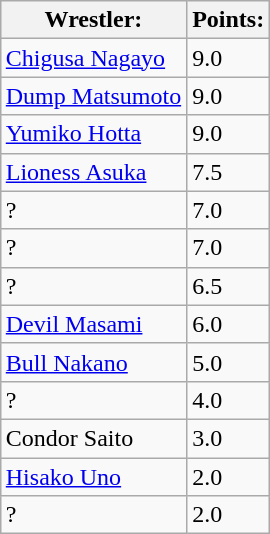<table class="wikitable" style="margin: 1em auto 1em auto">
<tr>
<th>Wrestler:</th>
<th>Points:</th>
</tr>
<tr>
<td><a href='#'>Chigusa Nagayo</a></td>
<td>9.0</td>
</tr>
<tr>
<td><a href='#'>Dump Matsumoto</a></td>
<td>9.0</td>
</tr>
<tr>
<td><a href='#'>Yumiko Hotta</a></td>
<td>9.0</td>
</tr>
<tr>
<td><a href='#'>Lioness Asuka</a></td>
<td>7.5</td>
</tr>
<tr>
<td>?</td>
<td>7.0</td>
</tr>
<tr>
<td>?</td>
<td>7.0</td>
</tr>
<tr>
<td>?</td>
<td>6.5</td>
</tr>
<tr>
<td><a href='#'>Devil Masami</a></td>
<td>6.0</td>
</tr>
<tr>
<td><a href='#'>Bull Nakano</a></td>
<td>5.0</td>
</tr>
<tr>
<td>?</td>
<td>4.0</td>
</tr>
<tr>
<td>Condor Saito</td>
<td>3.0</td>
</tr>
<tr>
<td><a href='#'>Hisako Uno</a></td>
<td>2.0</td>
</tr>
<tr>
<td>?</td>
<td>2.0</td>
</tr>
</table>
